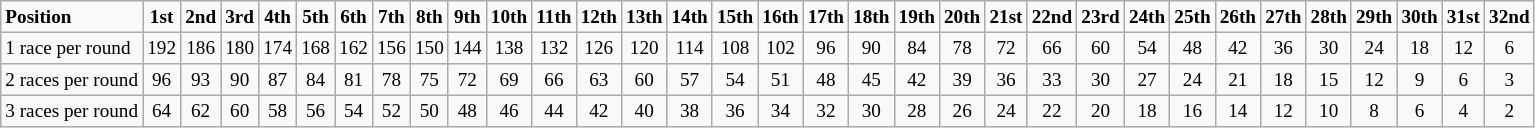<table class="wikitable" style="font-size: 80%;">
<tr style="font-weight:bold">
<td height="14">Position</td>
<td align="center">1st</td>
<td align="center">2nd</td>
<td align="center">3rd</td>
<td align="center">4th</td>
<td align="center">5th</td>
<td align="center">6th</td>
<td align="center">7th</td>
<td align="center">8th</td>
<td align="center">9th</td>
<td align="center">10th</td>
<td align="center">11th</td>
<td align="center">12th</td>
<td align="center">13th</td>
<td align="center">14th</td>
<td align="center">15th</td>
<td align="center">16th</td>
<td align="center">17th</td>
<td align="center">18th</td>
<td align="center">19th</td>
<td align="center">20th</td>
<td align="center">21st</td>
<td align="center">22nd</td>
<td align="center">23rd</td>
<td align="center">24th</td>
<td align="center">25th</td>
<td align="center">26th</td>
<td align="center">27th</td>
<td align="center">28th</td>
<td align="center">29th</td>
<td align="center">30th</td>
<td align="center">31st</td>
<td align="center">32nd</td>
</tr>
<tr>
<td height="14">1 race per round</td>
<td align="center">192</td>
<td align="center">186</td>
<td align="center">180</td>
<td align="center">174</td>
<td align="center">168</td>
<td align="center">162</td>
<td align="center">156</td>
<td align="center">150</td>
<td align="center">144</td>
<td align="center">138</td>
<td align="center">132</td>
<td align="center">126</td>
<td align="center">120</td>
<td align="center">114</td>
<td align="center">108</td>
<td align="center">102</td>
<td align="center">96</td>
<td align="center">90</td>
<td align="center">84</td>
<td align="center">78</td>
<td align="center">72</td>
<td align="center">66</td>
<td align="center">60</td>
<td align="center">54</td>
<td align="center">48</td>
<td align="center">42</td>
<td align="center">36</td>
<td align="center">30</td>
<td align="center">24</td>
<td align="center">18</td>
<td align="center">12</td>
<td align="center">6</td>
</tr>
<tr>
<td height="14">2 races per round</td>
<td align="center">96</td>
<td align="center">93</td>
<td align="center">90</td>
<td align="center">87</td>
<td align="center">84</td>
<td align="center">81</td>
<td align="center">78</td>
<td align="center">75</td>
<td align="center">72</td>
<td align="center">69</td>
<td align="center">66</td>
<td align="center">63</td>
<td align="center">60</td>
<td align="center">57</td>
<td align="center">54</td>
<td align="center">51</td>
<td align="center">48</td>
<td align="center">45</td>
<td align="center">42</td>
<td align="center">39</td>
<td align="center">36</td>
<td align="center">33</td>
<td align="center">30</td>
<td align="center">27</td>
<td align="center">24</td>
<td align="center">21</td>
<td align="center">18</td>
<td align="center">15</td>
<td align="center">12</td>
<td align="center">9</td>
<td align="center">6</td>
<td align="center">3</td>
</tr>
<tr>
<td height="14">3 races per round</td>
<td align="center">64</td>
<td align="center">62</td>
<td align="center">60</td>
<td align="center">58</td>
<td align="center">56</td>
<td align="center">54</td>
<td align="center">52</td>
<td align="center">50</td>
<td align="center">48</td>
<td align="center">46</td>
<td align="center">44</td>
<td align="center">42</td>
<td align="center">40</td>
<td align="center">38</td>
<td align="center">36</td>
<td align="center">34</td>
<td align="center">32</td>
<td align="center">30</td>
<td align="center">28</td>
<td align="center">26</td>
<td align="center">24</td>
<td align="center">22</td>
<td align="center">20</td>
<td align="center">18</td>
<td align="center">16</td>
<td align="center">14</td>
<td align="center">12</td>
<td align="center">10</td>
<td align="center">8</td>
<td align="center">6</td>
<td align="center">4</td>
<td align="center">2</td>
</tr>
</table>
